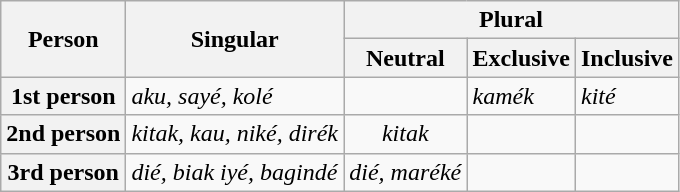<table class="wikitable">
<tr>
<th rowspan="2">Person</th>
<th rowspan="2">Singular</th>
<th colspan="3">Plural</th>
</tr>
<tr>
<th width="75">Neutral</th>
<th>Exclusive</th>
<th>Inclusive</th>
</tr>
<tr>
<th>1st person</th>
<td><em>aku, sayé, kolé</em></td>
<td align="center"></td>
<td><em>kamék</em></td>
<td><em>kité</em></td>
</tr>
<tr>
<th>2nd person</th>
<td><em>kitak, kau, niké, dirék</em></td>
<td align="center"><em>kitak</em></td>
<td></td>
<td></td>
</tr>
<tr>
<th>3rd person</th>
<td><em>dié, biak iyé, bagindé</em></td>
<td align="center"><em>dié, maréké</em></td>
<td></td>
<td></td>
</tr>
</table>
